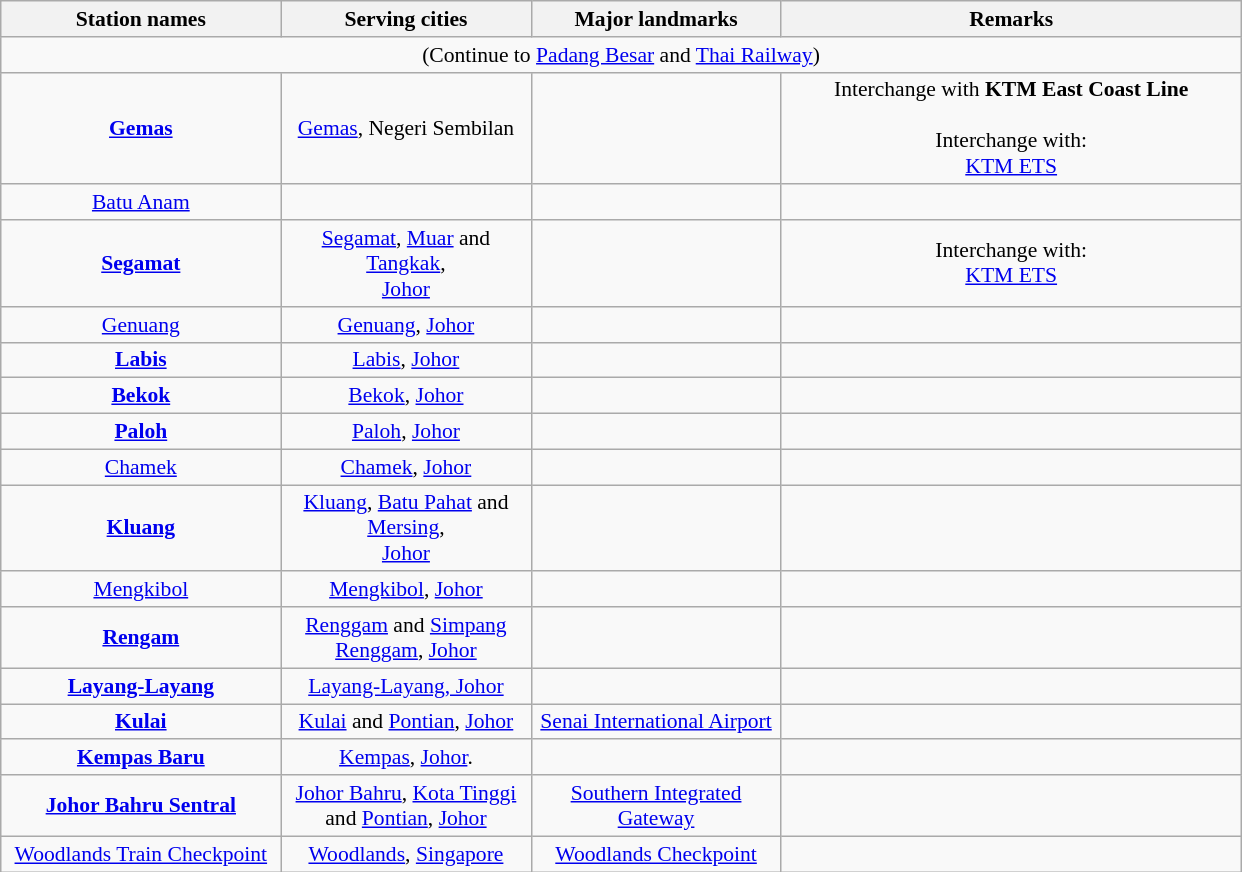<table class="wikitable"  style="margin:auto; font-size:90%;">
<tr>
<th style="width:180px;">Station names</th>
<th style="width:160px;">Serving cities</th>
<th style="width:160px;">Major landmarks</th>
<th style="width:300px;">Remarks</th>
</tr>
<tr>
<td style="text-align:center;" colspan="4">(Continue to <a href='#'>Padang Besar</a> and <a href='#'>Thai Railway</a>)</td>
</tr>
<tr style="text-align:center;">
<td><strong><a href='#'>Gemas</a></strong></td>
<td><a href='#'>Gemas</a>, Negeri Sembilan</td>
<td style="text-align:center;"></td>
<td>Interchange with <strong>KTM East Coast Line</strong><br><br>Interchange with:<br> <a href='#'>KTM ETS</a></td>
</tr>
<tr style="text-align:center;">
<td><a href='#'>Batu Anam</a></td>
<td></td>
<td style="text-align:center;"></td>
<td style="text-align:center;"></td>
</tr>
<tr style="text-align:center;">
<td><strong><a href='#'>Segamat</a></strong></td>
<td><a href='#'>Segamat</a>, <a href='#'>Muar</a> and <a href='#'>Tangkak</a>,<br><a href='#'>Johor</a></td>
<td style="text-align:center;"></td>
<td style="text-align:center;">Interchange with:<br> <a href='#'>KTM ETS</a></td>
</tr>
<tr style="text-align:center;">
<td><a href='#'>Genuang</a></td>
<td style="text-align:center;"><a href='#'>Genuang</a>, <a href='#'>Johor</a></td>
<td style="text-align:center;"></td>
<td style="text-align:center;"></td>
</tr>
<tr style="text-align:center;">
<td><strong><a href='#'>Labis</a></strong></td>
<td><a href='#'>Labis</a>, <a href='#'>Johor</a></td>
<td style="text-align:center;"></td>
<td style="text-align:center;"></td>
</tr>
<tr style="text-align:center;">
<td><strong><a href='#'>Bekok</a></strong></td>
<td style="text-align:center;"><a href='#'>Bekok</a>, <a href='#'>Johor</a></td>
<td style="text-align:center;"></td>
<td style="text-align:center;"></td>
</tr>
<tr style="text-align:center;">
<td><strong><a href='#'>Paloh</a></strong></td>
<td><a href='#'>Paloh</a>, <a href='#'>Johor</a></td>
<td style="text-align:center;"></td>
<td style="text-align:center;"></td>
</tr>
<tr style="text-align:center;">
<td><a href='#'>Chamek</a></td>
<td style="text-align:center;"><a href='#'>Chamek</a>, <a href='#'>Johor</a></td>
<td style="text-align:center;"></td>
<td style="text-align:center;"></td>
</tr>
<tr style="text-align:center;">
<td><strong><a href='#'>Kluang</a></strong></td>
<td><a href='#'>Kluang</a>, <a href='#'>Batu Pahat</a> and <a href='#'>Mersing</a>,<br><a href='#'>Johor</a></td>
<td style="text-align:center;"></td>
<td style="text-align:center;"></td>
</tr>
<tr style="text-align:center;">
<td><a href='#'>Mengkibol</a></td>
<td style="text-align:center;"><a href='#'>Mengkibol</a>, <a href='#'>Johor</a></td>
<td style="text-align:center;"></td>
<td style="text-align:center;"></td>
</tr>
<tr style="text-align:center;">
<td><strong><a href='#'>Rengam</a></strong></td>
<td style="text-align:center;"><a href='#'>Renggam</a> and <a href='#'>Simpang Renggam</a>, <a href='#'>Johor</a></td>
<td style="text-align:center;"></td>
<td style="text-align:center;"></td>
</tr>
<tr style="text-align:center;">
<td><strong><a href='#'>Layang-Layang</a></strong></td>
<td style="text-align:center;"><a href='#'>Layang-Layang, Johor</a></td>
<td style="text-align:center;"></td>
<td style="text-align:center;"></td>
</tr>
<tr style="text-align:center;">
<td><strong><a href='#'>Kulai</a></strong></td>
<td><a href='#'>Kulai</a> and <a href='#'>Pontian</a>, <a href='#'>Johor</a></td>
<td><a href='#'>Senai International Airport</a></td>
<td style="text-align:center;"></td>
</tr>
<tr style="text-align:center;">
<td><strong><a href='#'>Kempas Baru</a></strong></td>
<td><a href='#'>Kempas</a>, <a href='#'>Johor</a>.</td>
<td style="text-align:center;"></td>
<td style="text-align:center;"></td>
</tr>
<tr>
<td style="text-align:center;"><strong><a href='#'>Johor Bahru Sentral</a></strong></td>
<td style="text-align:center;"><a href='#'>Johor Bahru</a>, <a href='#'>Kota Tinggi</a> and <a href='#'>Pontian</a>, <a href='#'>Johor</a></td>
<td style="text-align:center;"><a href='#'>Southern Integrated Gateway</a></td>
<td style="text-align:center;"></td>
</tr>
<tr>
<td style="text-align:center;"><a href='#'>Woodlands Train Checkpoint</a></td>
<td style="text-align:center;"><a href='#'>Woodlands</a>, <a href='#'>Singapore</a></td>
<td style="text-align:center;"><a href='#'>Woodlands Checkpoint</a></td>
<td></td>
</tr>
</table>
